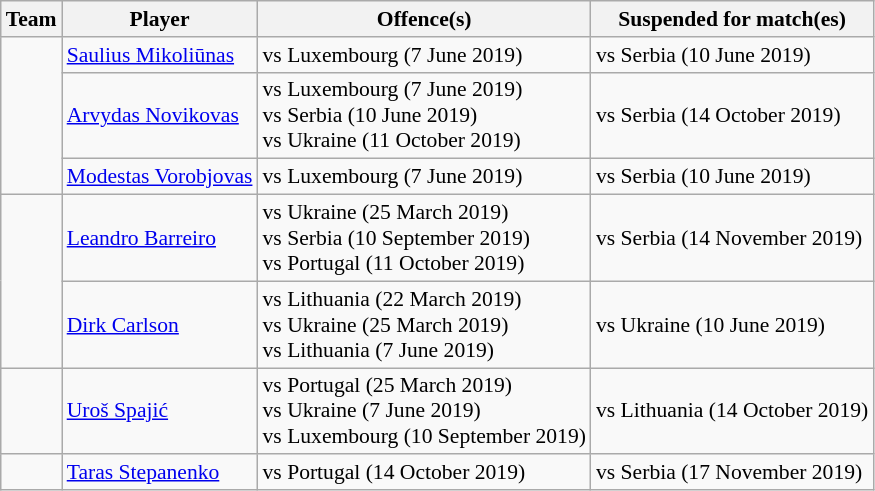<table class="wikitable" style="font-size:90%">
<tr>
<th>Team</th>
<th>Player</th>
<th>Offence(s)</th>
<th>Suspended for match(es)</th>
</tr>
<tr>
<td rowspan=3></td>
<td><a href='#'>Saulius Mikoliūnas</a></td>
<td> vs Luxembourg (7 June 2019)</td>
<td>vs Serbia (10 June 2019)</td>
</tr>
<tr>
<td><a href='#'>Arvydas Novikovas</a></td>
<td> vs Luxembourg (7 June 2019)<br> vs Serbia (10 June 2019)<br> vs Ukraine (11 October 2019)</td>
<td>vs Serbia (14 October 2019)</td>
</tr>
<tr>
<td><a href='#'>Modestas Vorobjovas</a></td>
<td> vs Luxembourg (7 June 2019)</td>
<td>vs Serbia (10 June 2019)</td>
</tr>
<tr>
<td rowspan=2></td>
<td><a href='#'>Leandro Barreiro</a></td>
<td> vs Ukraine (25 March 2019)<br> vs Serbia (10 September 2019)<br> vs Portugal (11 October 2019)</td>
<td>vs Serbia (14 November 2019)</td>
</tr>
<tr>
<td><a href='#'>Dirk Carlson</a></td>
<td> vs Lithuania (22 March 2019)<br> vs Ukraine (25 March 2019)<br> vs Lithuania (7 June 2019)</td>
<td>vs Ukraine (10 June 2019)</td>
</tr>
<tr>
<td></td>
<td><a href='#'>Uroš Spajić</a></td>
<td> vs Portugal (25 March 2019)<br> vs Ukraine (7 June 2019)<br> vs Luxembourg (10 September 2019)</td>
<td>vs Lithuania (14 October 2019)</td>
</tr>
<tr>
<td></td>
<td><a href='#'>Taras Stepanenko</a></td>
<td> vs Portugal (14 October 2019)</td>
<td>vs Serbia (17 November 2019)</td>
</tr>
</table>
